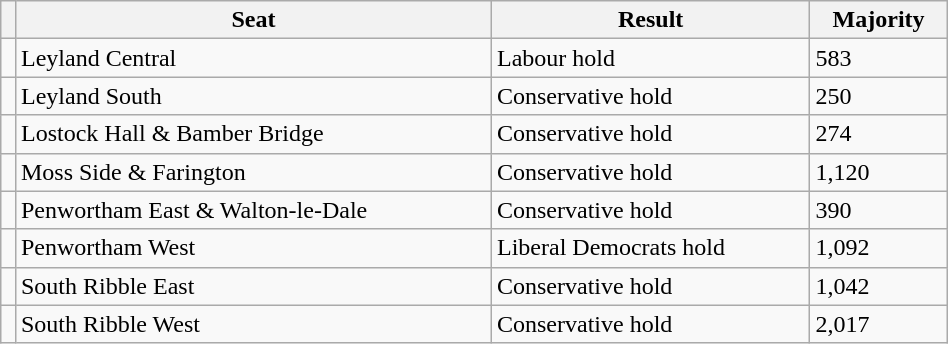<table class="wikitable" style="right; width:50%">
<tr>
<th></th>
<th>Seat</th>
<th>Result</th>
<th>Majority</th>
</tr>
<tr>
<td></td>
<td>Leyland Central</td>
<td>Labour hold</td>
<td>583</td>
</tr>
<tr>
<td></td>
<td>Leyland South</td>
<td>Conservative hold</td>
<td>250</td>
</tr>
<tr>
<td></td>
<td>Lostock Hall & Bamber Bridge</td>
<td>Conservative hold</td>
<td>274</td>
</tr>
<tr>
<td></td>
<td>Moss Side & Farington</td>
<td>Conservative hold</td>
<td>1,120</td>
</tr>
<tr>
<td></td>
<td>Penwortham East & Walton-le-Dale</td>
<td>Conservative hold</td>
<td>390</td>
</tr>
<tr>
<td></td>
<td>Penwortham West</td>
<td>Liberal Democrats hold</td>
<td>1,092</td>
</tr>
<tr>
<td></td>
<td>South Ribble East</td>
<td>Conservative hold</td>
<td>1,042</td>
</tr>
<tr>
<td></td>
<td>South Ribble West</td>
<td>Conservative hold</td>
<td>2,017</td>
</tr>
</table>
